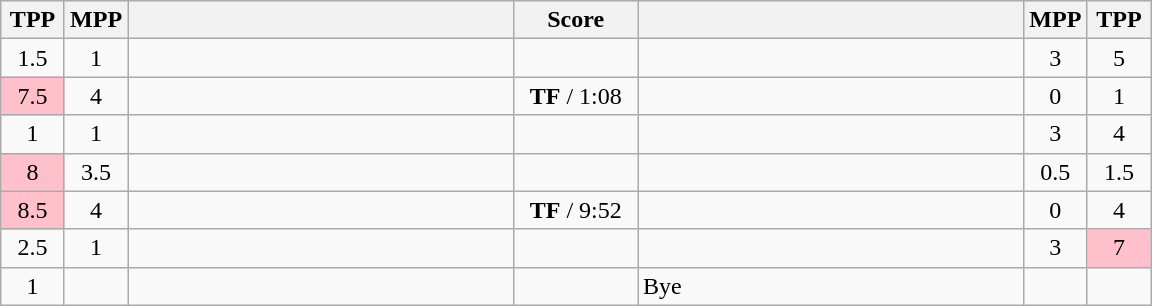<table class="wikitable" style="text-align: center;" |>
<tr>
<th width="35">TPP</th>
<th width="35">MPP</th>
<th width="250"></th>
<th width="75">Score</th>
<th width="250"></th>
<th width="35">MPP</th>
<th width="35">TPP</th>
</tr>
<tr>
<td>1.5</td>
<td>1</td>
<td style="text-align:left;"><strong></strong></td>
<td></td>
<td style="text-align:left;"></td>
<td>3</td>
<td>5</td>
</tr>
<tr>
<td bgcolor=pink>7.5</td>
<td>4</td>
<td style="text-align:left;"></td>
<td><strong>TF</strong> / 1:08</td>
<td style="text-align:left;"><strong></strong></td>
<td>0</td>
<td>1</td>
</tr>
<tr>
<td>1</td>
<td>1</td>
<td style="text-align:left;"><strong></strong></td>
<td></td>
<td style="text-align:left;"></td>
<td>3</td>
<td>4</td>
</tr>
<tr>
<td bgcolor=pink>8</td>
<td>3.5</td>
<td style="text-align:left;"></td>
<td></td>
<td style="text-align:left;"><strong></strong></td>
<td>0.5</td>
<td>1.5</td>
</tr>
<tr>
<td bgcolor=pink>8.5</td>
<td>4</td>
<td style="text-align:left;"></td>
<td><strong>TF</strong> / 9:52</td>
<td style="text-align:left;"><strong></strong></td>
<td>0</td>
<td>4</td>
</tr>
<tr>
<td>2.5</td>
<td>1</td>
<td style="text-align:left;"><strong></strong></td>
<td></td>
<td style="text-align:left;"></td>
<td>3</td>
<td bgcolor=pink>7</td>
</tr>
<tr>
<td>1</td>
<td></td>
<td style="text-align:left;"><strong></strong></td>
<td></td>
<td style="text-align:left;">Bye</td>
<td></td>
<td></td>
</tr>
</table>
